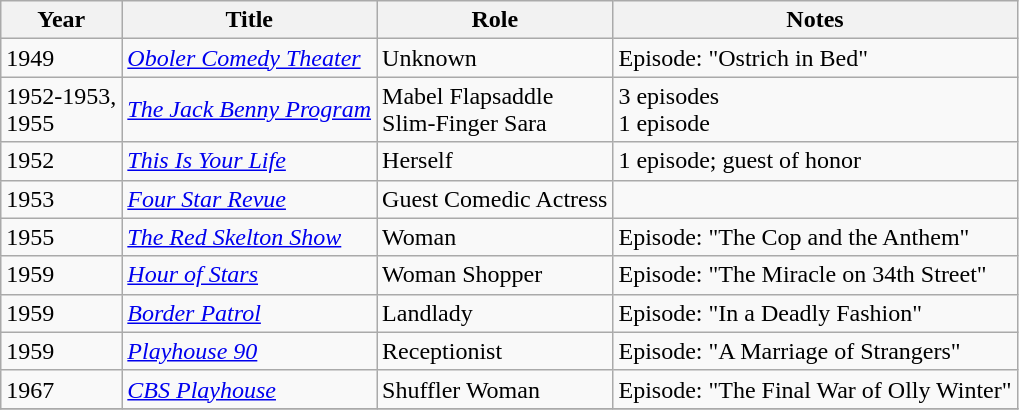<table class="wikitable sortable">
<tr>
<th>Year</th>
<th>Title</th>
<th>Role</th>
<th class="unsortable">Notes</th>
</tr>
<tr>
<td>1949</td>
<td><em><a href='#'>Oboler Comedy Theater</a></em></td>
<td>Unknown</td>
<td>Episode: "Ostrich in Bed"</td>
</tr>
<tr>
<td>1952-1953,<br>1955</td>
<td><em><a href='#'>The Jack Benny Program</a></em></td>
<td>Mabel Flapsaddle<br>Slim-Finger Sara</td>
<td>3 episodes<br>1 episode</td>
</tr>
<tr>
<td>1952</td>
<td><em><a href='#'>This Is Your Life</a></em></td>
<td>Herself</td>
<td>1 episode; guest of honor</td>
</tr>
<tr>
<td>1953</td>
<td><em><a href='#'>Four Star Revue</a></em></td>
<td>Guest Comedic Actress</td>
<td></td>
</tr>
<tr>
<td>1955</td>
<td><em><a href='#'>The Red Skelton Show</a></em></td>
<td>Woman</td>
<td>Episode: "The Cop and the Anthem"</td>
</tr>
<tr>
<td>1959</td>
<td><em><a href='#'>Hour of Stars</a></em></td>
<td>Woman Shopper</td>
<td>Episode: "The Miracle on 34th Street"</td>
</tr>
<tr>
<td>1959</td>
<td><em><a href='#'>Border Patrol</a></em></td>
<td>Landlady</td>
<td>Episode: "In a Deadly Fashion"</td>
</tr>
<tr>
<td>1959</td>
<td><em><a href='#'>Playhouse 90</a></em></td>
<td>Receptionist</td>
<td>Episode: "A Marriage of Strangers"</td>
</tr>
<tr>
<td>1967</td>
<td><em><a href='#'>CBS Playhouse</a></em></td>
<td>Shuffler Woman</td>
<td>Episode: "The Final War of Olly Winter"</td>
</tr>
<tr>
</tr>
</table>
